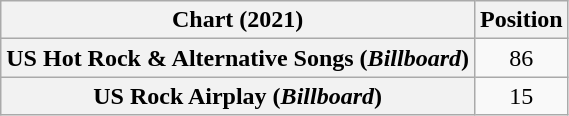<table class="wikitable sortable plainrowheaders" style="text-align:center">
<tr>
<th scope="col">Chart (2021)</th>
<th scope="col">Position</th>
</tr>
<tr>
<th scope="row">US Hot Rock & Alternative Songs (<em>Billboard</em>)</th>
<td>86</td>
</tr>
<tr>
<th scope="row">US Rock Airplay (<em>Billboard</em>)</th>
<td>15</td>
</tr>
</table>
